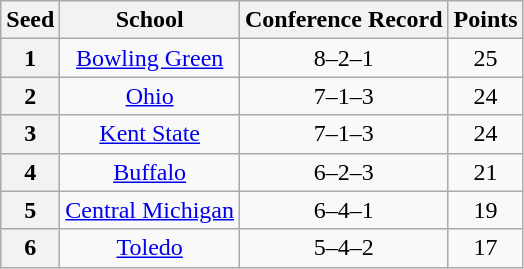<table class="wikitable" style="text-align:center">
<tr>
<th>Seed</th>
<th>School</th>
<th>Conference Record</th>
<th>Points</th>
</tr>
<tr>
<th>1</th>
<td><a href='#'>Bowling Green</a></td>
<td>8–2–1</td>
<td>25</td>
</tr>
<tr>
<th>2</th>
<td><a href='#'>Ohio</a></td>
<td>7–1–3</td>
<td>24</td>
</tr>
<tr>
<th>3</th>
<td><a href='#'>Kent State</a></td>
<td>7–1–3</td>
<td>24</td>
</tr>
<tr>
<th>4</th>
<td><a href='#'>Buffalo</a></td>
<td>6–2–3</td>
<td>21</td>
</tr>
<tr>
<th>5</th>
<td><a href='#'>Central Michigan</a></td>
<td>6–4–1</td>
<td>19</td>
</tr>
<tr>
<th>6</th>
<td><a href='#'>Toledo</a></td>
<td>5–4–2</td>
<td>17</td>
</tr>
</table>
